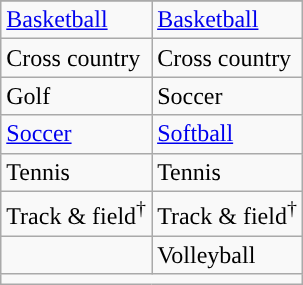<table class="wikitable" style= " ">
<tr>
</tr>
<tr>
<td><a href='#'>Basketball</a></td>
<td><a href='#'>Basketball</a></td>
</tr>
<tr>
<td>Cross country</td>
<td>Cross country</td>
</tr>
<tr>
<td>Golf</td>
<td>Soccer</td>
</tr>
<tr>
<td><a href='#'>Soccer</a></td>
<td><a href='#'>Softball</a></td>
</tr>
<tr>
<td>Tennis</td>
<td>Tennis</td>
</tr>
<tr>
<td>Track & field<sup>†</sup></td>
<td>Track & field<sup>†</sup></td>
</tr>
<tr>
<td></td>
<td>Volleyball</td>
</tr>
<tr>
<td colspan="2"></td>
</tr>
</table>
